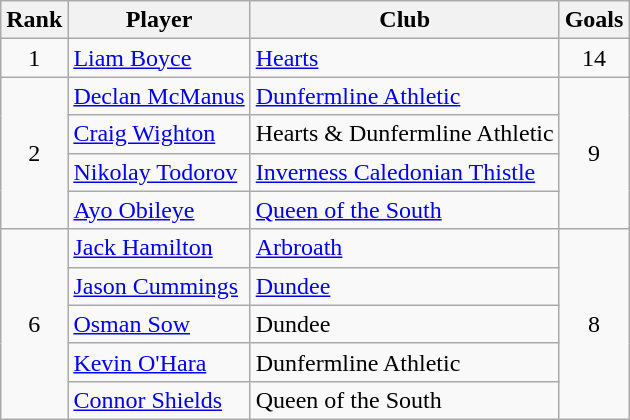<table class="wikitable" style="text-align:center">
<tr>
<th>Rank</th>
<th>Player</th>
<th>Club</th>
<th>Goals</th>
</tr>
<tr>
<td>1</td>
<td align="left"> <a href='#'>Liam Boyce</a></td>
<td align="left"><a href='#'>Hearts</a></td>
<td>14</td>
</tr>
<tr>
<td rowspan="4">2</td>
<td align="left"> <a href='#'>Declan McManus</a></td>
<td align="left"><a href='#'>Dunfermline Athletic</a></td>
<td rowspan="4">9</td>
</tr>
<tr>
<td align="left"> <a href='#'>Craig Wighton</a></td>
<td align="left">Hearts & Dunfermline Athletic</td>
</tr>
<tr>
<td align="left"> <a href='#'>Nikolay Todorov</a></td>
<td align="left"><a href='#'>Inverness Caledonian Thistle</a></td>
</tr>
<tr>
<td align="left"> <a href='#'>Ayo Obileye</a></td>
<td align="left"><a href='#'>Queen of the South</a></td>
</tr>
<tr>
<td rowspan="5">6</td>
<td align="left"> <a href='#'>Jack Hamilton</a></td>
<td align="left"><a href='#'>Arbroath</a></td>
<td rowspan="5">8</td>
</tr>
<tr>
<td align="left"> <a href='#'>Jason Cummings</a></td>
<td align="left"><a href='#'>Dundee</a></td>
</tr>
<tr>
<td align="left"> <a href='#'>Osman Sow</a></td>
<td align="left">Dundee</td>
</tr>
<tr>
<td align="left"> <a href='#'>Kevin O'Hara</a></td>
<td align="left">Dunfermline Athletic</td>
</tr>
<tr>
<td align="left"> <a href='#'>Connor Shields</a></td>
<td align="left">Queen of the South</td>
</tr>
</table>
